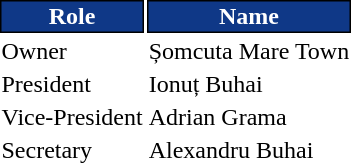<table class=>
<tr>
<th style="background:#0f3887;color:#ffffff;border:1px solid #000000;">Role</th>
<th style="background:#0f3887;color:#ffffff;border:1px solid #000000;">Name</th>
</tr>
<tr>
<td>Owner</td>
<td> Șomcuta Mare Town</td>
</tr>
<tr>
<td>President</td>
<td> Ionuț Buhai</td>
</tr>
<tr>
<td>Vice-President</td>
<td> Adrian Grama</td>
</tr>
<tr>
<td>Secretary</td>
<td> Alexandru Buhai</td>
</tr>
</table>
